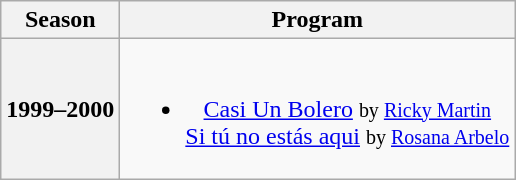<table class="wikitable" style="text-align:center">
<tr>
<th>Season</th>
<th>Program</th>
</tr>
<tr>
<th>1999–2000 <br></th>
<td><br><ul><li><a href='#'>Casi Un Bolero</a> <small>by <a href='#'>Ricky Martin</a></small> <br> <a href='#'>Si tú no estás aqui</a> <small>by <a href='#'>Rosana Arbelo</a></small></li></ul></td>
</tr>
</table>
